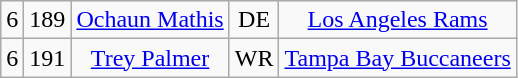<table class="wikitable" style="text-align:center">
<tr>
<td>6</td>
<td>189</td>
<td><a href='#'>Ochaun Mathis</a></td>
<td>DE</td>
<td><a href='#'>Los Angeles Rams</a></td>
</tr>
<tr>
<td>6</td>
<td>191</td>
<td><a href='#'>Trey Palmer</a></td>
<td>WR</td>
<td><a href='#'>Tampa Bay Buccaneers</a></td>
</tr>
</table>
